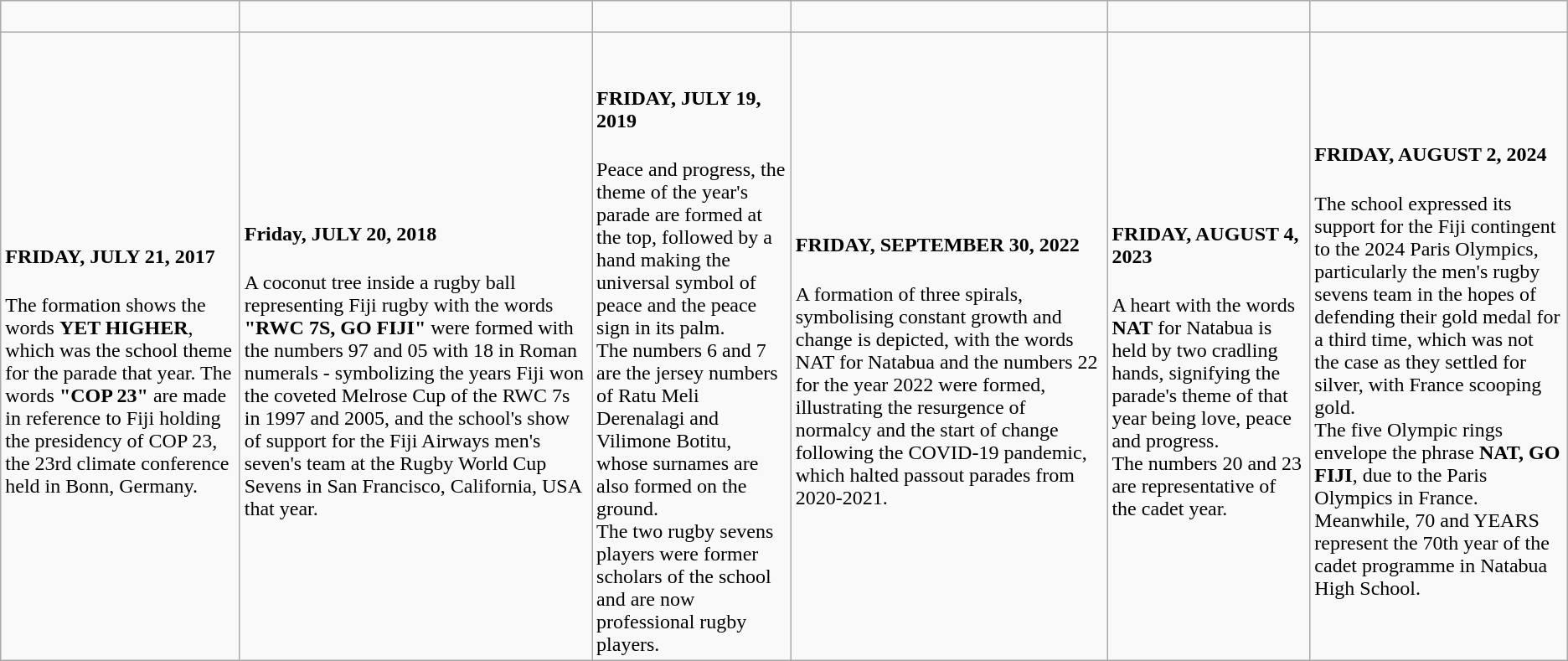<table class="wikitable">
<tr>
<td></td>
<td></td>
<td> </td>
<td></td>
<td></td>
<td> </td>
</tr>
<tr>
<td><br><h4>FRIDAY, JULY 21, 2017</h4>The formation shows the words <strong>YET HIGHER</strong>, which was the school theme for the parade that year. The words <strong>"COP 23"</strong> are made in reference to Fiji holding the presidency of COP 23, the 23rd climate conference held in Bonn, Germany.</td>
<td><br><h4>Friday, JULY 20, 2018</h4>A coconut tree inside a rugby ball representing Fiji rugby with the words <strong>"RWC 7S, GO FIJI"</strong> were formed with the numbers 97 and 05 with 18 in Roman numerals - symbolizing the years Fiji won the coveted Melrose Cup of the RWC 7s in 1997 and 2005, and the school's show of support for the Fiji Airways men's seven's team at the Rugby World Cup Sevens in San Francisco, California, USA that year.</td>
<td><br><h4>FRIDAY, JULY 19, 2019</h4>Peace and progress, the theme of the year's parade are formed at the top, followed by a hand making the universal symbol of peace and the peace sign in its palm.<br>The numbers 6 and 7 are the jersey numbers of Ratu Meli Derenalagi and Vilimone Botitu, whose surnames are also formed on the ground.<br>The two rugby sevens players were former scholars of the school and are now professional rugby players.</td>
<td><br><h4>FRIDAY, SEPTEMBER 30, 2022</h4>A formation of three spirals, symbolising constant growth and change is depicted, with the words NAT for Natabua and the numbers 22 for the year 2022 were formed, illustrating the resurgence of normalcy and the start of change following the COVID-19 pandemic, which halted passout parades from 2020-2021.</td>
<td><br><h4>FRIDAY, AUGUST 4, 2023</h4>A heart with the words <strong>NAT</strong> for Natabua is held by two cradling hands, signifying the parade's theme of that year being love, peace and progress.<br>The numbers 20 and 23 are representative of the cadet year.</td>
<td><br><h4>FRIDAY, AUGUST 2, 2024</h4>The school expressed its support for the Fiji contingent to the 2024 Paris Olympics, particularly the men's rugby sevens team in the hopes of defending their gold medal for a third time, which was not the case as they settled for silver, with France scooping gold.<br>The five Olympic rings envelope the phrase <strong>NAT, GO FIJI</strong>, due to the Paris Olympics in France.<br>Meanwhile, 70 and YEARS represent the 70th year of the cadet programme in Natabua High School.</td>
</tr>
</table>
